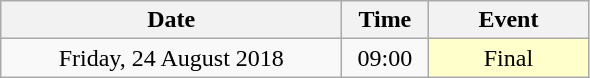<table class = "wikitable" style="text-align:center;">
<tr>
<th width=220>Date</th>
<th width=50>Time</th>
<th width=100>Event</th>
</tr>
<tr>
<td>Friday, 24 August 2018</td>
<td>09:00</td>
<td bgcolor=ffffcc>Final</td>
</tr>
</table>
